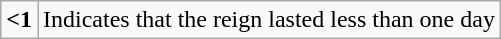<table class="wikitable">
<tr>
<td><strong><1</strong></td>
<td>Indicates that the reign lasted less than one day</td>
</tr>
</table>
